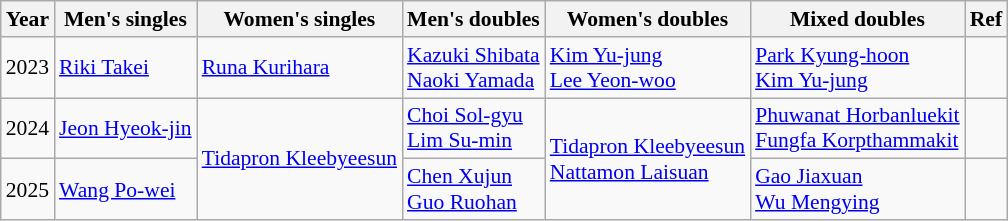<table class=wikitable style="font-size:90%;">
<tr>
<th>Year</th>
<th>Men's singles</th>
<th>Women's singles</th>
<th>Men's doubles</th>
<th>Women's doubles</th>
<th>Mixed doubles</th>
<th>Ref</th>
</tr>
<tr>
<td>2023</td>
<td> <a href='#'>Riki Takei</a></td>
<td> <a href='#'>Runa Kurihara</a></td>
<td> <a href='#'>Kazuki Shibata</a><br> <a href='#'>Naoki Yamada</a></td>
<td> <a href='#'>Kim Yu-jung</a><br> <a href='#'>Lee Yeon-woo</a></td>
<td> <a href='#'>Park Kyung-hoon</a><br> <a href='#'>Kim Yu-jung</a></td>
<td></td>
</tr>
<tr>
<td>2024</td>
<td> <a href='#'>Jeon Hyeok-jin</a></td>
<td rowspan="2"> <a href='#'>Tidapron Kleebyeesun</a></td>
<td> <a href='#'>Choi Sol-gyu</a><br> <a href='#'>Lim Su-min</a></td>
<td rowspan="2"> <a href='#'>Tidapron Kleebyeesun</a><br> <a href='#'>Nattamon Laisuan</a></td>
<td> <a href='#'>Phuwanat Horbanluekit</a><br> <a href='#'>Fungfa Korpthammakit</a></td>
<td></td>
</tr>
<tr>
<td>2025</td>
<td> <a href='#'>Wang Po-wei</a></td>
<td> <a href='#'>Chen Xujun</a><br> <a href='#'>Guo Ruohan</a></td>
<td> <a href='#'>Gao Jiaxuan</a><br> <a href='#'>Wu Mengying</a></td>
<td></td>
</tr>
</table>
